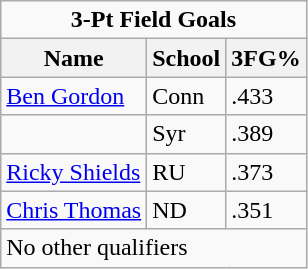<table class="wikitable">
<tr>
<td colspan=3 style="text-align:center;"><strong>3-Pt Field Goals</strong></td>
</tr>
<tr>
<th>Name</th>
<th>School</th>
<th>3FG%</th>
</tr>
<tr>
<td><a href='#'>Ben Gordon</a></td>
<td>Conn</td>
<td>.433</td>
</tr>
<tr>
<td></td>
<td>Syr</td>
<td>.389</td>
</tr>
<tr>
<td><a href='#'>Ricky Shields</a></td>
<td>RU</td>
<td>.373</td>
</tr>
<tr>
<td><a href='#'>Chris Thomas</a></td>
<td>ND</td>
<td>.351</td>
</tr>
<tr>
<td colspan="3">No other qualifiers</td>
</tr>
</table>
